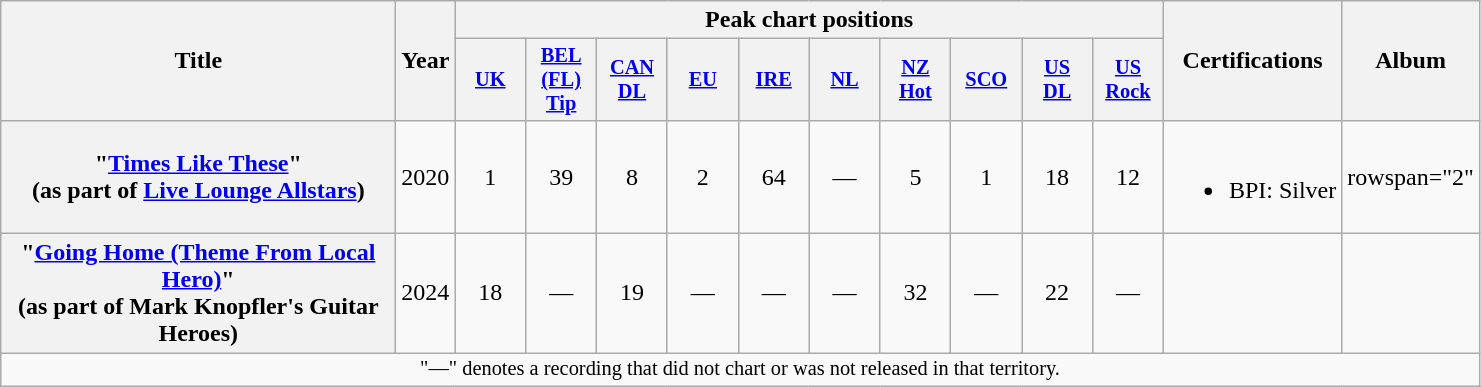<table class="wikitable plainrowheaders" style="text-align:center;">
<tr>
<th scope="col" rowspan="2" style="width:16em;">Title</th>
<th scope="col" rowspan="2" style="width:1em;">Year</th>
<th scope="col" colspan="10">Peak chart positions</th>
<th scope="col" rowspan="2">Certifications</th>
<th scope="col" rowspan="2">Album</th>
</tr>
<tr>
<th scope="col" style="width:3em;font-size:85%;"><a href='#'>UK</a><br></th>
<th scope="col" style="width:3em;font-size:85%;"><a href='#'>BEL<br>(FL)<br>Tip</a><br></th>
<th scope="col" style="width:3em;font-size:85%;"><a href='#'>CAN<br>DL</a><br></th>
<th scope="col" style="width:3em;font-size:85%;"><a href='#'>EU</a><br></th>
<th scope="col" style="width:3em;font-size:85%;"><a href='#'>IRE</a><br></th>
<th scope="col" style="width:3em;font-size:85%;"><a href='#'>NL</a><br></th>
<th scope="col" style="width:3em;font-size:85%;"><a href='#'>NZ<br>Hot</a><br></th>
<th scope="col" style="width:3em;font-size:85%;"><a href='#'>SCO</a><br></th>
<th scope="col" style="width:3em;font-size:85%;"><a href='#'>US<br>DL</a><br></th>
<th scope="col" style="width:3em;font-size:85%;"><a href='#'>US<br>Rock</a><br></th>
</tr>
<tr>
<th scope="row">"<a href='#'>Times Like These</a>"<br><span>(as part of <a href='#'>Live Lounge Allstars</a>)</span></th>
<td>2020</td>
<td>1</td>
<td>39</td>
<td>8</td>
<td>2</td>
<td>64</td>
<td>—</td>
<td>5</td>
<td>1</td>
<td>18</td>
<td>12</td>
<td><br><ul><li>BPI: Silver</li></ul></td>
<td>rowspan="2" </td>
</tr>
<tr>
<th scope="row">"<a href='#'>Going Home (Theme From Local Hero)</a>"<br><span>(as part of Mark Knopfler's Guitar Heroes)</span></th>
<td>2024</td>
<td>18</td>
<td>—</td>
<td>19</td>
<td>—</td>
<td>—</td>
<td>—</td>
<td>32</td>
<td>—</td>
<td>22</td>
<td>—</td>
<td></td>
</tr>
<tr>
<td colspan="14" style="font-size:85%">"—" denotes a recording that did not chart or was not released in that territory.</td>
</tr>
</table>
